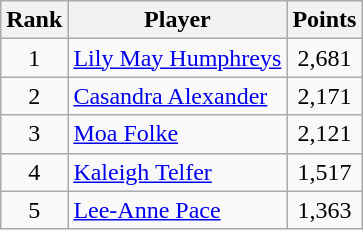<table class="wikitable">
<tr>
<th>Rank</th>
<th>Player</th>
<th>Points</th>
</tr>
<tr>
<td align=center>1</td>
<td> <a href='#'>Lily May Humphreys</a></td>
<td align=center>2,681</td>
</tr>
<tr>
<td align=center>2</td>
<td> <a href='#'>Casandra Alexander</a></td>
<td align=center>2,171</td>
</tr>
<tr>
<td align=center>3</td>
<td> <a href='#'>Moa Folke</a></td>
<td align=center>2,121</td>
</tr>
<tr>
<td align=center>4</td>
<td> <a href='#'>Kaleigh Telfer</a></td>
<td align=center>1,517</td>
</tr>
<tr>
<td align=center>5</td>
<td> <a href='#'>Lee-Anne Pace</a></td>
<td align=center>1,363</td>
</tr>
</table>
